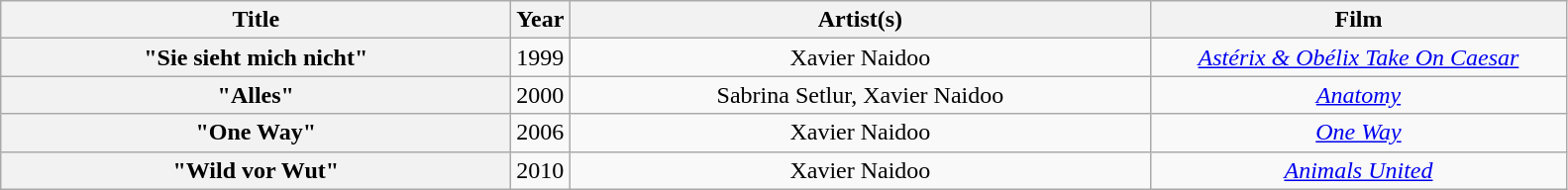<table class="wikitable plainrowheaders" style="text-align:center;">
<tr>
<th scope="col" style="width:21em;">Title</th>
<th scope="col" style="width:1em;">Year</th>
<th scope="col" style="width:24em;">Artist(s)</th>
<th scope="col" style="width:17em;">Film</th>
</tr>
<tr>
<th scope="row">"Sie sieht mich nicht"</th>
<td>1999</td>
<td>Xavier Naidoo</td>
<td><em><a href='#'>Astérix & Obélix Take On Caesar</a></em></td>
</tr>
<tr>
<th scope="row">"Alles"</th>
<td>2000</td>
<td>Sabrina Setlur, Xavier Naidoo</td>
<td><em><a href='#'>Anatomy</a></em></td>
</tr>
<tr>
<th scope="row">"One Way"</th>
<td>2006</td>
<td>Xavier Naidoo</td>
<td><em><a href='#'>One Way</a></em></td>
</tr>
<tr>
<th scope="row">"Wild vor Wut"</th>
<td>2010</td>
<td>Xavier Naidoo</td>
<td><em><a href='#'>Animals United</a></em></td>
</tr>
</table>
